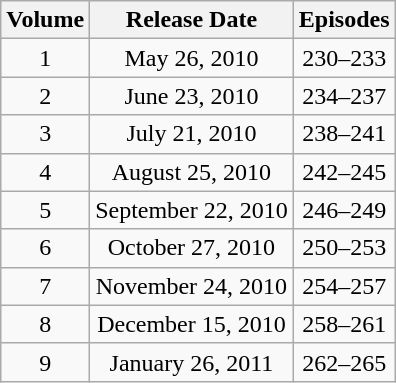<table class="wikitable" style="text-align:center;">
<tr>
<th>Volume</th>
<th>Release Date</th>
<th>Episodes</th>
</tr>
<tr>
<td>1</td>
<td>May 26, 2010</td>
<td>230–233</td>
</tr>
<tr>
<td>2</td>
<td>June 23, 2010</td>
<td>234–237</td>
</tr>
<tr>
<td>3</td>
<td>July 21, 2010</td>
<td>238–241</td>
</tr>
<tr>
<td>4</td>
<td>August 25, 2010</td>
<td>242–245</td>
</tr>
<tr>
<td>5</td>
<td>September 22, 2010</td>
<td>246–249</td>
</tr>
<tr>
<td>6</td>
<td>October 27, 2010</td>
<td>250–253</td>
</tr>
<tr>
<td>7</td>
<td>November 24, 2010</td>
<td>254–257</td>
</tr>
<tr>
<td>8</td>
<td>December 15, 2010</td>
<td>258–261</td>
</tr>
<tr>
<td>9</td>
<td>January 26, 2011</td>
<td>262–265</td>
</tr>
</table>
